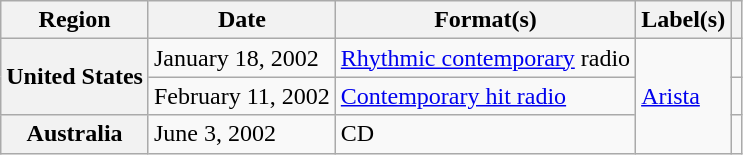<table class="wikitable plainrowheaders">
<tr>
<th scope="col">Region</th>
<th scope="col">Date</th>
<th scope="col">Format(s)</th>
<th scope="col">Label(s)</th>
<th scope="col"></th>
</tr>
<tr>
<th scope="row" rowspan="2">United States</th>
<td>January 18, 2002</td>
<td><a href='#'>Rhythmic contemporary</a> radio</td>
<td rowspan="3"><a href='#'>Arista</a></td>
<td></td>
</tr>
<tr>
<td>February 11, 2002</td>
<td><a href='#'>Contemporary hit radio</a></td>
<td></td>
</tr>
<tr>
<th scope="row">Australia</th>
<td>June 3, 2002</td>
<td>CD</td>
<td></td>
</tr>
</table>
